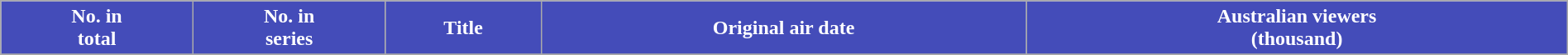<table class="wikitable plainrowheaders" style="width: 100%; margin-right: 0;">
<tr>
<th style="background:#444cb9; color:#fff;">No. in<br>total</th>
<th style="background:#444cb9; color:#fff;">No. in<br>series</th>
<th style="background:#444cb9; color:#fff;">Title</th>
<th style="background:#444cb9; color:#fff;">Original air date</th>
<th style="background:#444cb9; color:#fff;">Australian viewers<br>(thousand)</th>
</tr>
<tr>
</tr>
</table>
